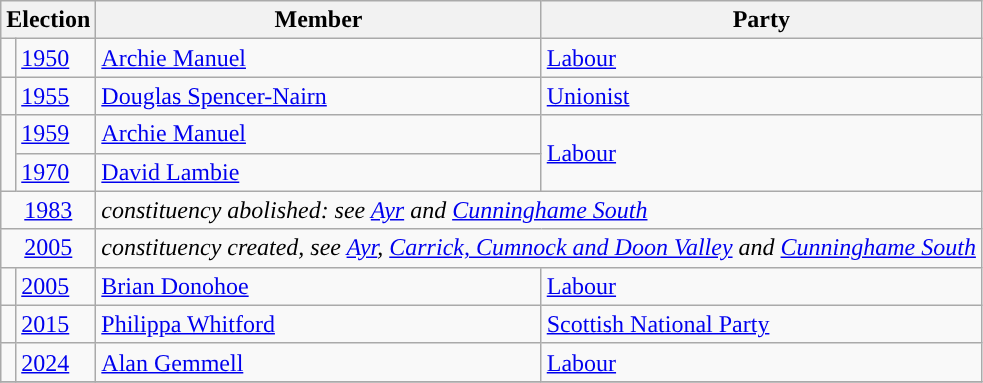<table class="wikitable">
<tr>
<th colspan="2">Election</th>
<th>Member</th>
<th>Party</th>
</tr>
<tr>
<td style="color:inherit;background-color: "></td>
<td><a href='#'>1950</a></td>
<td><a href='#'>Archie Manuel</a></td>
<td><a href='#'>Labour</a></td>
</tr>
<tr>
<td style="color:inherit;background-color: "></td>
<td><a href='#'>1955</a></td>
<td><a href='#'>Douglas Spencer-Nairn</a></td>
<td><a href='#'>Unionist</a></td>
</tr>
<tr>
<td rowspan="2" style="color:inherit;background-color: "></td>
<td><a href='#'>1959</a></td>
<td><a href='#'>Archie Manuel</a></td>
<td rowspan="2"><a href='#'>Labour</a></td>
</tr>
<tr>
<td><a href='#'>1970</a></td>
<td><a href='#'>David Lambie</a></td>
</tr>
<tr>
<td colspan="2" align="center"><a href='#'>1983</a></td>
<td colspan="2"><em>constituency abolished: see <a href='#'>Ayr</a> and <a href='#'>Cunninghame South</a></em></td>
</tr>
<tr>
<td colspan="2" align="center"><a href='#'>2005</a></td>
<td colspan="2"><em>constituency created, see <a href='#'>Ayr</a>, <a href='#'>Carrick, Cumnock and Doon Valley</a> and <a href='#'>Cunninghame South</a></em></td>
</tr>
<tr>
<td style="color:inherit;background-color: "></td>
<td><a href='#'>2005</a></td>
<td><a href='#'>Brian Donohoe</a></td>
<td><a href='#'>Labour</a></td>
</tr>
<tr>
<td style="color:inherit;background-color: "></td>
<td><a href='#'>2015</a></td>
<td><a href='#'>Philippa Whitford</a></td>
<td><a href='#'>Scottish National Party</a></td>
</tr>
<tr>
<td style="color:inherit;background-color: "></td>
<td><a href='#'>2024</a></td>
<td><a href='#'>Alan Gemmell</a></td>
<td><a href='#'>Labour</a></td>
</tr>
<tr>
</tr>
</table>
